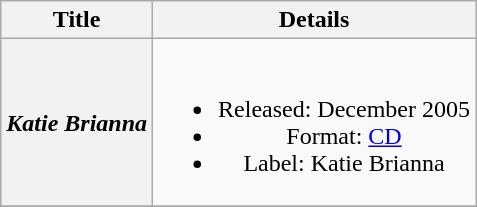<table class="wikitable plainrowheaders" style="text-align:center;" border="1">
<tr>
<th>Title</th>
<th>Details</th>
</tr>
<tr>
<th scope="row"><em>Katie Brianna</em></th>
<td><br><ul><li>Released: December 2005</li><li>Format: <a href='#'>CD</a></li><li>Label: Katie Brianna </li></ul></td>
</tr>
<tr>
</tr>
</table>
